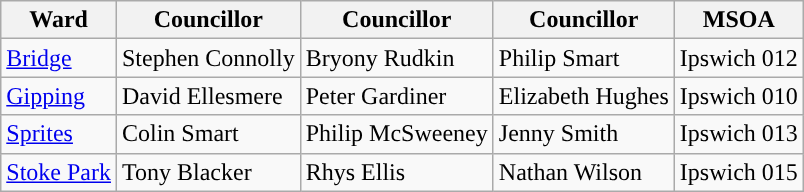<table class="wikitable">
<tr>
<th>Ward</th>
<th>Councillor</th>
<th>Councillor</th>
<th>Councillor</th>
<th>MSOA</th>
</tr>
<tr>
<td><a href='#'>Bridge</a></td>
<td ! style="background-color:">Stephen Connolly</td>
<td ! style="background-color:">Bryony Rudkin</td>
<td ! style="background-color:">Philip Smart</td>
<td>Ipswich 012</td>
</tr>
<tr>
<td><a href='#'>Gipping</a></td>
<td ! style="background-color:">David Ellesmere</td>
<td ! style="background-color:">Peter Gardiner</td>
<td ! style="background-color:">Elizabeth Hughes</td>
<td>Ipswich 010</td>
</tr>
<tr>
<td><a href='#'>Sprites</a></td>
<td ! style="background-color:">Colin Smart</td>
<td ! style="background-color:">Philip McSweeney</td>
<td ! style="background-color:">Jenny Smith</td>
<td>Ipswich 013</td>
</tr>
<tr>
<td><a href='#'>Stoke Park</a></td>
<td ! style="background-color:">Tony Blacker</td>
<td ! style="background-color:">Rhys Ellis</td>
<td ! style="background-color:">Nathan Wilson</td>
<td>Ipswich 015</td>
</tr>
</table>
